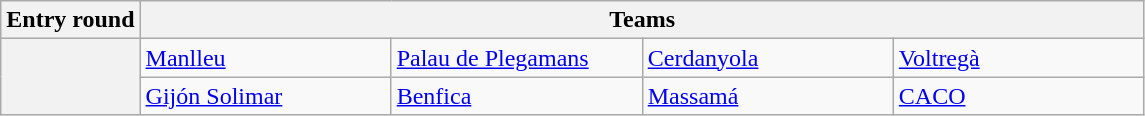<table class="wikitable">
<tr>
<th>Entry round</th>
<th colspan=4>Teams</th>
</tr>
<tr>
<th rowspan=4></th>
<td style="min-width:10em"> <a href='#'>Manlleu</a></td>
<td style="min-width:10em"> <a href='#'>Palau de Plegamans</a></td>
<td style="min-width:10em"> <a href='#'>Cerdanyola</a></td>
<td style="min-width:10em"> <a href='#'>Voltregà</a></td>
</tr>
<tr>
<td> <a href='#'>Gijón Solimar</a></td>
<td> <a href='#'>Benfica</a></td>
<td> <a href='#'>Massamá</a></td>
<td> <a href='#'>CACO</a></td>
</tr>
</table>
